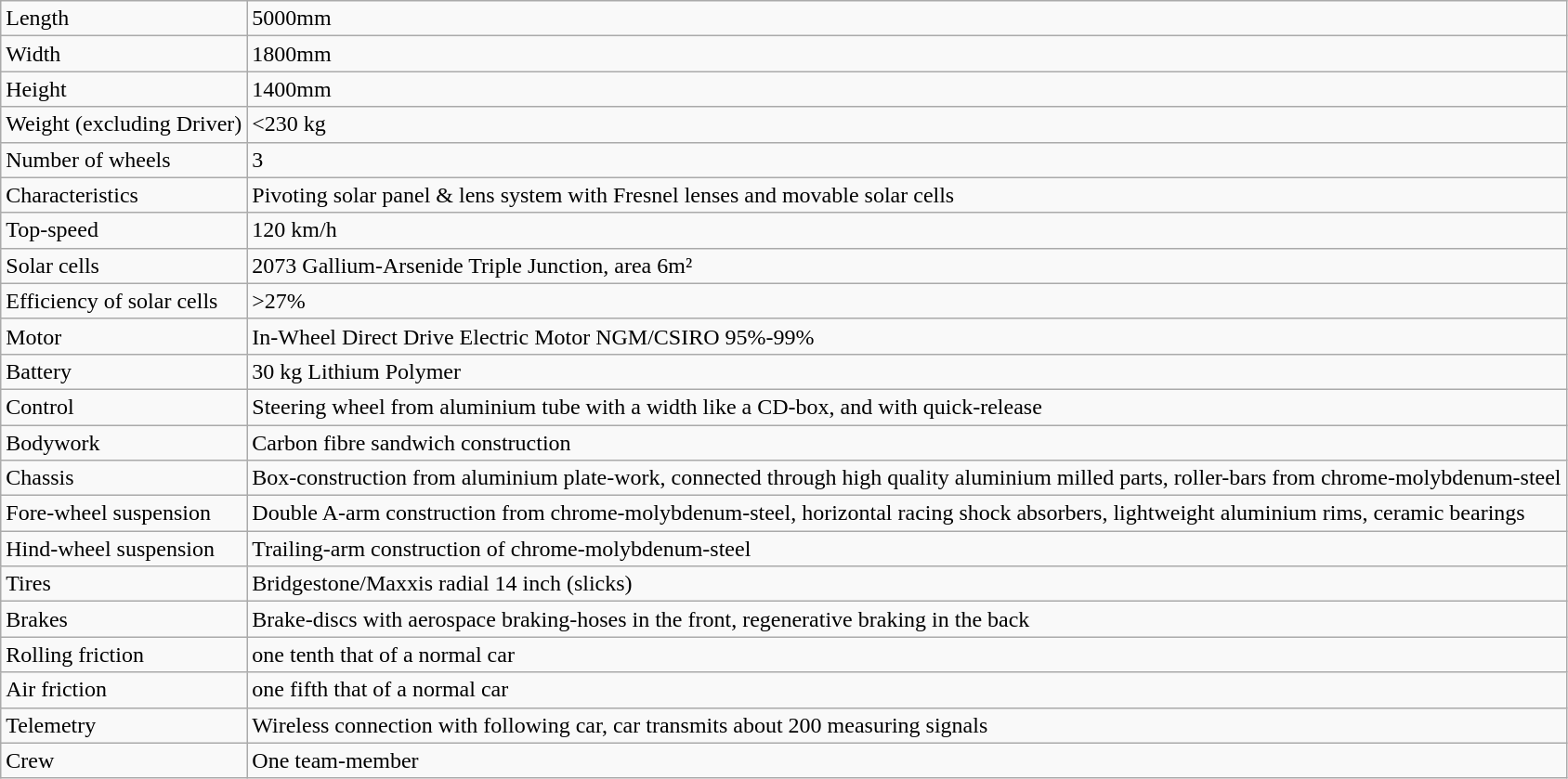<table class="wikitable">
<tr>
<td>Length</td>
<td>5000mm</td>
</tr>
<tr>
<td>Width</td>
<td>1800mm</td>
</tr>
<tr>
<td>Height</td>
<td>1400mm</td>
</tr>
<tr>
<td>Weight (excluding Driver)</td>
<td><230 kg</td>
</tr>
<tr>
<td>Number of wheels</td>
<td>3</td>
</tr>
<tr>
<td>Characteristics</td>
<td>Pivoting solar panel & lens system with Fresnel lenses and movable solar cells</td>
</tr>
<tr>
<td>Top-speed</td>
<td>120 km/h</td>
</tr>
<tr>
<td>Solar cells</td>
<td>2073 Gallium-Arsenide Triple Junction, area 6m²</td>
</tr>
<tr>
<td>Efficiency of solar cells</td>
<td>>27%</td>
</tr>
<tr>
<td>Motor</td>
<td>In-Wheel Direct Drive Electric Motor NGM/CSIRO 95%-99%</td>
</tr>
<tr>
<td>Battery</td>
<td>30 kg Lithium Polymer</td>
</tr>
<tr>
<td>Control</td>
<td>Steering wheel from aluminium tube with a width like a CD-box, and with quick-release</td>
</tr>
<tr>
<td>Bodywork</td>
<td>Carbon fibre sandwich construction</td>
</tr>
<tr>
<td>Chassis</td>
<td>Box-construction from aluminium plate-work, connected through high quality aluminium milled parts, roller-bars from chrome-molybdenum-steel</td>
</tr>
<tr>
<td>Fore-wheel suspension</td>
<td>Double A-arm construction from chrome-molybdenum-steel, horizontal racing shock absorbers, lightweight aluminium rims, ceramic bearings</td>
</tr>
<tr>
<td>Hind-wheel suspension</td>
<td>Trailing-arm construction of chrome-molybdenum-steel</td>
</tr>
<tr>
<td>Tires</td>
<td>Bridgestone/Maxxis radial 14 inch (slicks)</td>
</tr>
<tr>
<td>Brakes</td>
<td>Brake-discs with aerospace braking-hoses in the front, regenerative braking in the back</td>
</tr>
<tr>
<td>Rolling friction</td>
<td>one tenth that of a normal car</td>
</tr>
<tr>
<td>Air friction</td>
<td>one fifth that of a normal car</td>
</tr>
<tr>
<td>Telemetry</td>
<td>Wireless connection with following car, car transmits about 200 measuring signals</td>
</tr>
<tr>
<td>Crew</td>
<td>One team-member</td>
</tr>
</table>
